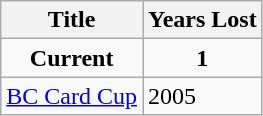<table class="wikitable">
<tr>
<th>Title</th>
<th>Years Lost</th>
</tr>
<tr>
<td align="center"><strong>Current</strong></td>
<td align="center"><strong>1</strong></td>
</tr>
<tr>
<td> <a href='#'>BC Card Cup</a></td>
<td>2005</td>
</tr>
</table>
